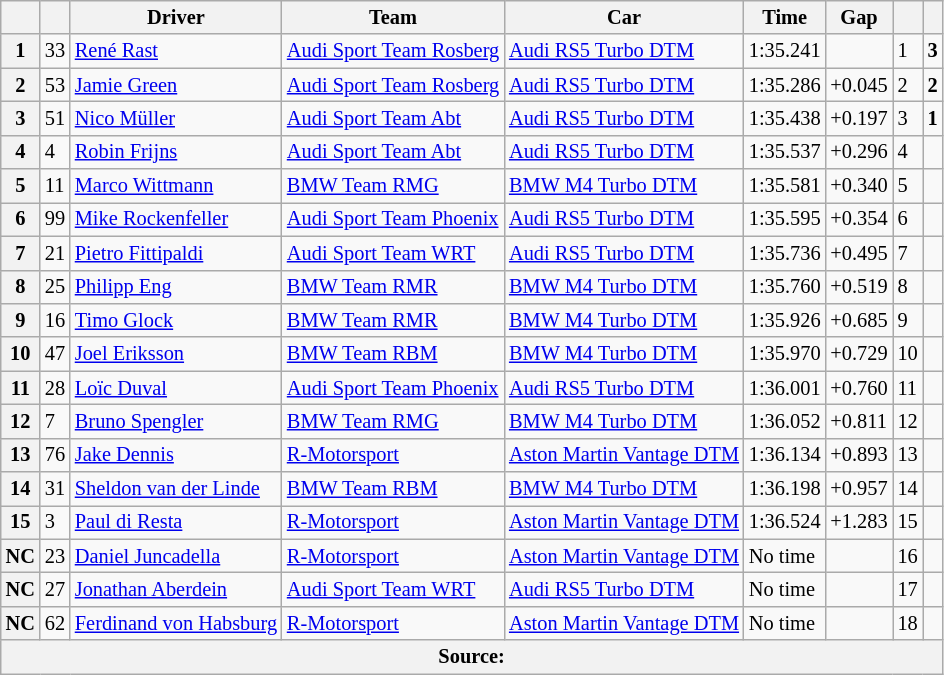<table class="wikitable" style="font-size: 85%">
<tr>
<th></th>
<th></th>
<th>Driver</th>
<th>Team</th>
<th>Car</th>
<th>Time</th>
<th>Gap</th>
<th></th>
<th></th>
</tr>
<tr>
<th>1</th>
<td>33</td>
<td> <a href='#'>René Rast</a></td>
<td><a href='#'>Audi Sport Team Rosberg</a></td>
<td><a href='#'>Audi RS5 Turbo DTM</a></td>
<td>1:35.241</td>
<td></td>
<td>1</td>
<td align=center><strong>3</strong></td>
</tr>
<tr>
<th>2</th>
<td>53</td>
<td> <a href='#'>Jamie Green</a></td>
<td><a href='#'>Audi Sport Team Rosberg</a></td>
<td><a href='#'>Audi RS5 Turbo DTM</a></td>
<td>1:35.286</td>
<td>+0.045</td>
<td>2</td>
<td align=center><strong>2</strong></td>
</tr>
<tr>
<th>3</th>
<td>51</td>
<td> <a href='#'>Nico Müller</a></td>
<td><a href='#'>Audi Sport Team Abt</a></td>
<td><a href='#'>Audi RS5 Turbo DTM</a></td>
<td>1:35.438</td>
<td>+0.197</td>
<td>3</td>
<td align=center><strong>1</strong></td>
</tr>
<tr>
<th>4</th>
<td>4</td>
<td> <a href='#'>Robin Frijns</a></td>
<td><a href='#'>Audi Sport Team Abt</a></td>
<td><a href='#'>Audi RS5 Turbo DTM</a></td>
<td>1:35.537</td>
<td>+0.296</td>
<td>4</td>
<td align=center></td>
</tr>
<tr>
<th>5</th>
<td>11</td>
<td> <a href='#'>Marco Wittmann</a></td>
<td><a href='#'>BMW Team RMG</a></td>
<td><a href='#'>BMW M4 Turbo DTM</a></td>
<td>1:35.581</td>
<td>+0.340</td>
<td>5</td>
<td align=center></td>
</tr>
<tr>
<th>6</th>
<td>99</td>
<td> <a href='#'>Mike Rockenfeller</a></td>
<td><a href='#'>Audi Sport Team Phoenix</a></td>
<td><a href='#'>Audi RS5 Turbo DTM</a></td>
<td>1:35.595</td>
<td>+0.354</td>
<td>6</td>
<td align=center></td>
</tr>
<tr>
<th>7</th>
<td>21</td>
<td> <a href='#'>Pietro Fittipaldi</a></td>
<td><a href='#'>Audi Sport Team WRT</a></td>
<td><a href='#'>Audi RS5 Turbo DTM</a></td>
<td>1:35.736</td>
<td>+0.495</td>
<td>7</td>
<td align=center></td>
</tr>
<tr>
<th>8</th>
<td>25</td>
<td> <a href='#'>Philipp Eng</a></td>
<td><a href='#'>BMW Team RMR</a></td>
<td><a href='#'>BMW M4 Turbo DTM</a></td>
<td>1:35.760</td>
<td>+0.519</td>
<td>8</td>
<td align=center></td>
</tr>
<tr>
<th>9</th>
<td>16</td>
<td> <a href='#'>Timo Glock</a></td>
<td><a href='#'>BMW Team RMR</a></td>
<td><a href='#'>BMW M4 Turbo DTM</a></td>
<td>1:35.926</td>
<td>+0.685</td>
<td>9</td>
<td align=center></td>
</tr>
<tr>
<th>10</th>
<td>47</td>
<td> <a href='#'>Joel Eriksson</a></td>
<td><a href='#'>BMW Team RBM</a></td>
<td><a href='#'>BMW M4 Turbo DTM</a></td>
<td>1:35.970</td>
<td>+0.729</td>
<td>10</td>
<td align=center></td>
</tr>
<tr>
<th>11</th>
<td>28</td>
<td> <a href='#'>Loïc Duval</a></td>
<td><a href='#'>Audi Sport Team Phoenix</a></td>
<td><a href='#'>Audi RS5 Turbo DTM</a></td>
<td>1:36.001</td>
<td>+0.760</td>
<td>11</td>
<td align=center></td>
</tr>
<tr>
<th>12</th>
<td>7</td>
<td> <a href='#'>Bruno Spengler</a></td>
<td><a href='#'>BMW Team RMG</a></td>
<td><a href='#'>BMW M4 Turbo DTM</a></td>
<td>1:36.052</td>
<td>+0.811</td>
<td>12</td>
<td align=center></td>
</tr>
<tr>
<th>13</th>
<td>76</td>
<td> <a href='#'>Jake Dennis</a></td>
<td><a href='#'>R-Motorsport</a></td>
<td><a href='#'>Aston Martin Vantage DTM</a></td>
<td>1:36.134</td>
<td>+0.893</td>
<td>13</td>
<td align=center></td>
</tr>
<tr>
<th>14</th>
<td>31</td>
<td> <a href='#'>Sheldon van der Linde</a></td>
<td><a href='#'>BMW Team RBM</a></td>
<td><a href='#'>BMW M4 Turbo DTM</a></td>
<td>1:36.198</td>
<td>+0.957</td>
<td>14</td>
<td align=center></td>
</tr>
<tr>
<th>15</th>
<td>3</td>
<td> <a href='#'>Paul di Resta</a></td>
<td><a href='#'>R-Motorsport</a></td>
<td><a href='#'>Aston Martin Vantage DTM</a></td>
<td>1:36.524</td>
<td>+1.283</td>
<td>15</td>
<td align=center></td>
</tr>
<tr>
<th>NC</th>
<td>23</td>
<td> <a href='#'>Daniel Juncadella</a></td>
<td><a href='#'>R-Motorsport</a></td>
<td><a href='#'>Aston Martin Vantage DTM</a></td>
<td>No time</td>
<td></td>
<td>16</td>
<td align=center></td>
</tr>
<tr>
<th>NC</th>
<td>27</td>
<td> <a href='#'>Jonathan Aberdein</a></td>
<td><a href='#'>Audi Sport Team WRT</a></td>
<td><a href='#'>Audi RS5 Turbo DTM</a></td>
<td>No time</td>
<td></td>
<td>17</td>
<td align=center></td>
</tr>
<tr>
<th>NC</th>
<td>62</td>
<td> <a href='#'>Ferdinand von Habsburg</a></td>
<td><a href='#'>R-Motorsport</a></td>
<td><a href='#'>Aston Martin Vantage DTM</a></td>
<td>No time</td>
<td></td>
<td>18</td>
<td align=center></td>
</tr>
<tr>
<th colspan=9>Source:</th>
</tr>
</table>
